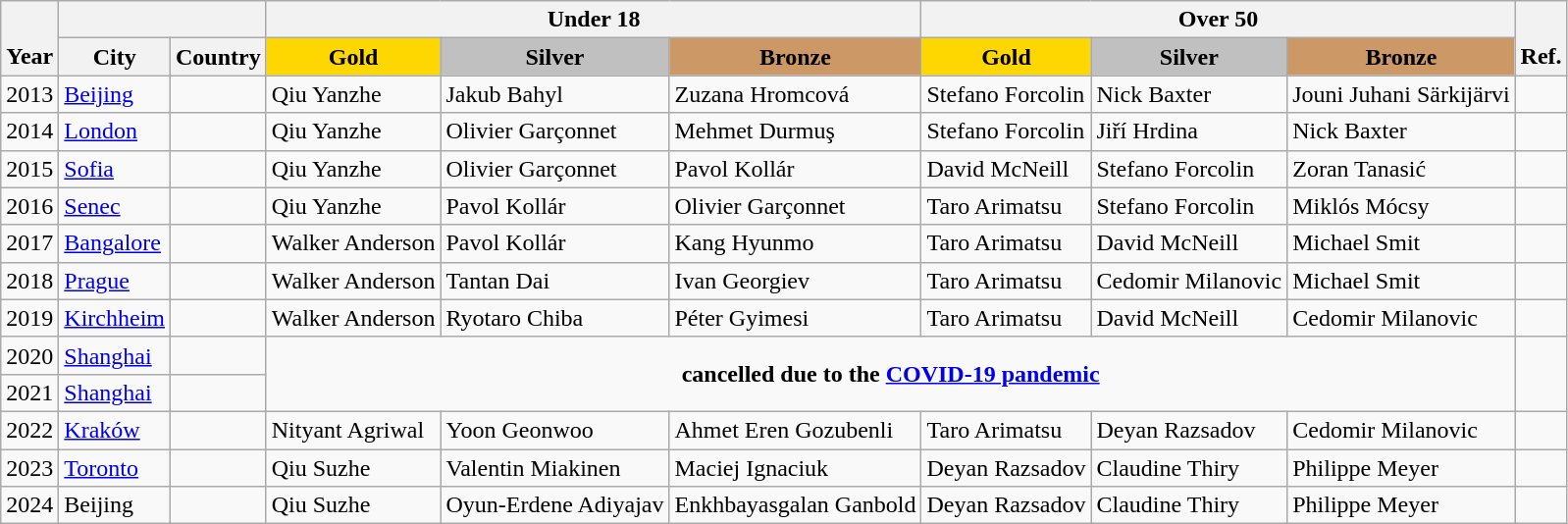<table class="wikitable sortable">
<tr class="sortbottom">
<th style="border-bottom: 0px"></th>
<th colspan="2"></th>
<th colspan="3" align=center><strong>Under 18</strong></th>
<th colspan="3" align=center><strong>Over 50</strong></th>
<th style="border-bottom: 0px"></th>
</tr>
<tr>
<th style="border-top: 0px">Year</th>
<th>City</th>
<th>Country</th>
<th style="background:gold;">Gold</th>
<th style="background:silver;">Silver</th>
<th style="background:#cc9966;">Bronze</th>
<th style="background:gold;">Gold</th>
<th style="background:silver;">Silver</th>
<th style="background:#cc9966;">Bronze</th>
<th style="border-top: 0px" class="unsortable">Ref.</th>
</tr>
<tr>
<td>2013</td>
<td><a href='#'>Beijing</a></td>
<td></td>
<td> Qiu Yanzhe</td>
<td> Jakub Bahyl</td>
<td> Zuzana Hromcová</td>
<td> Stefano Forcolin</td>
<td> Nick Baxter</td>
<td> Jouni Juhani Särkijärvi</td>
<td></td>
</tr>
<tr>
<td>2014</td>
<td><a href='#'>London</a></td>
<td></td>
<td> Qiu Yanzhe</td>
<td> Olivier Garçonnet</td>
<td> Mehmet Durmuş</td>
<td> Stefano Forcolin</td>
<td> Jiří Hrdina</td>
<td> Nick Baxter</td>
<td></td>
</tr>
<tr>
<td>2015</td>
<td><a href='#'>Sofia</a></td>
<td></td>
<td> Qiu Yanzhe</td>
<td> Olivier Garçonnet</td>
<td> Pavol Kollár</td>
<td> David McNeill</td>
<td> Stefano Forcolin</td>
<td> Zoran Tanasić</td>
<td></td>
</tr>
<tr>
<td>2016</td>
<td><a href='#'>Senec</a></td>
<td></td>
<td> Qiu Yanzhe</td>
<td> Pavol Kollár</td>
<td> Olivier Garçonnet</td>
<td> Taro Arimatsu</td>
<td> Stefano Forcolin</td>
<td> Miklós Mócsy</td>
<td></td>
</tr>
<tr>
<td>2017</td>
<td><a href='#'>Bangalore</a></td>
<td></td>
<td> Walker Anderson</td>
<td> Pavol Kollár</td>
<td> Kang Hyunmo</td>
<td> Taro Arimatsu</td>
<td> David McNeill</td>
<td> Michael Smit</td>
<td></td>
</tr>
<tr>
<td>2018</td>
<td><a href='#'>Prague</a></td>
<td></td>
<td> Walker Anderson</td>
<td> Tantan Dai</td>
<td> Ivan Georgiev</td>
<td> Taro Arimatsu</td>
<td> Cedomir Milanovic</td>
<td> Michael Smit</td>
<td></td>
</tr>
<tr>
<td>2019</td>
<td><a href='#'>Kirchheim</a></td>
<td></td>
<td> Walker Anderson</td>
<td> Ryotaro Chiba</td>
<td> Péter Gyimesi</td>
<td> Taro Arimatsu</td>
<td> David McNeill</td>
<td> Cedomir Milanovic</td>
<td></td>
</tr>
<tr>
<td>2020</td>
<td><a href='#'>Shanghai</a></td>
<td></td>
<td rowspan=2 colspan=6 style="text-align:center"><strong>cancelled due to the <a href='#'>COVID-19 pandemic</a></strong></td>
<td rowspan=2></td>
</tr>
<tr>
<td>2021</td>
<td><a href='#'>Shanghai</a></td>
<td></td>
</tr>
<tr>
<td>2022</td>
<td><a href='#'>Kraków</a></td>
<td></td>
<td> Nityant Agriwal</td>
<td> Yoon Geonwoo</td>
<td> Ahmet Eren Gozubenli</td>
<td> Taro Arimatsu</td>
<td> Deyan Razsadov</td>
<td> Cedomir Milanovic</td>
<td></td>
</tr>
<tr>
<td>2023</td>
<td><a href='#'>Toronto</a></td>
<td></td>
<td> Qiu Suzhe</td>
<td> Valentin Miakinen</td>
<td> Maciej Ignaciuk</td>
<td> Deyan Razsadov</td>
<td> Claudine Thiry</td>
<td> Philippe Meyer</td>
<td></td>
</tr>
<tr>
<td>2024</td>
<td>Beijing</td>
<td></td>
<td> Qiu Suzhe</td>
<td> Oyun-Erdene Adiyajav</td>
<td> Enkhbayasgalan Ganbold</td>
<td> Deyan Razsadov</td>
<td> Claudine Thiry</td>
<td> Philippe Meyer</td>
<td></td>
</tr>
</table>
